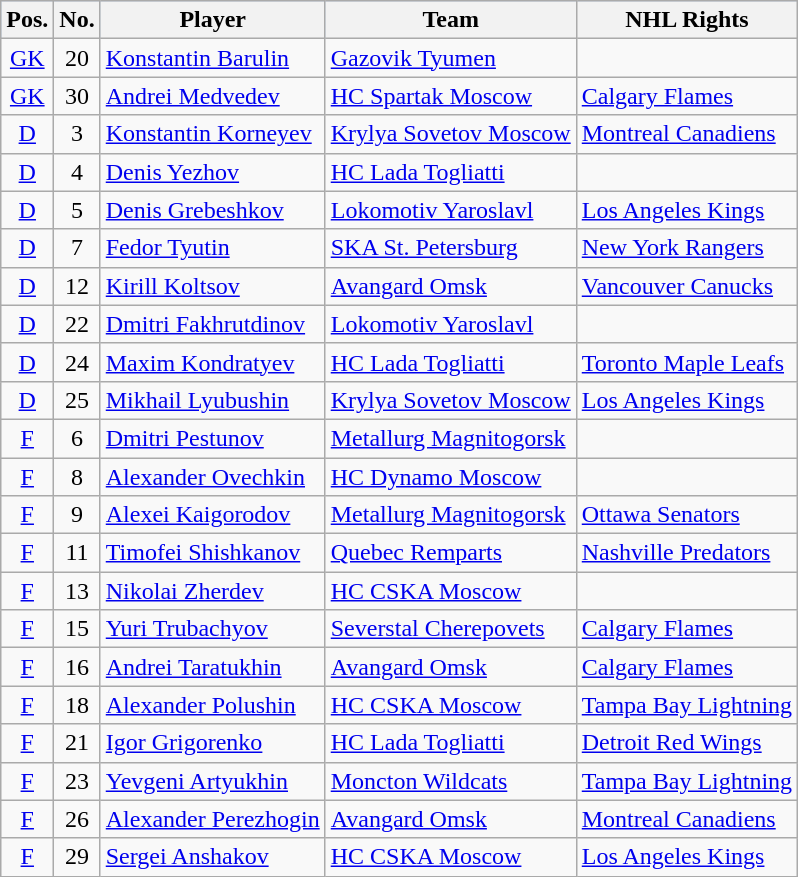<table class="wikitable sortable">
<tr style="background:#aad0ff;">
<th>Pos.</th>
<th>No.</th>
<th>Player</th>
<th>Team</th>
<th>NHL Rights</th>
</tr>
<tr>
<td style="text-align:center;"><a href='#'>GK</a></td>
<td style="text-align:center;">20</td>
<td><a href='#'>Konstantin Barulin</a></td>
<td> <a href='#'>Gazovik Tyumen</a></td>
<td></td>
</tr>
<tr>
<td style="text-align:center;"><a href='#'>GK</a></td>
<td style="text-align:center;">30</td>
<td><a href='#'>Andrei Medvedev</a></td>
<td> <a href='#'>HC Spartak Moscow</a></td>
<td><a href='#'>Calgary Flames</a></td>
</tr>
<tr>
<td style="text-align:center;"><a href='#'>D</a></td>
<td style="text-align:center;">3</td>
<td><a href='#'>Konstantin Korneyev</a></td>
<td> <a href='#'>Krylya Sovetov Moscow</a></td>
<td><a href='#'>Montreal Canadiens</a></td>
</tr>
<tr>
<td style="text-align:center;"><a href='#'>D</a></td>
<td style="text-align:center;">4</td>
<td><a href='#'>Denis Yezhov</a></td>
<td> <a href='#'>HC Lada Togliatti</a></td>
<td></td>
</tr>
<tr>
<td style="text-align:center;"><a href='#'>D</a></td>
<td style="text-align:center;">5</td>
<td><a href='#'>Denis Grebeshkov</a></td>
<td> <a href='#'>Lokomotiv Yaroslavl</a></td>
<td><a href='#'>Los Angeles Kings</a></td>
</tr>
<tr>
<td style="text-align:center;"><a href='#'>D</a></td>
<td style="text-align:center;">7</td>
<td><a href='#'>Fedor Tyutin</a></td>
<td> <a href='#'>SKA St. Petersburg</a></td>
<td><a href='#'>New York Rangers</a></td>
</tr>
<tr>
<td style="text-align:center;"><a href='#'>D</a></td>
<td style="text-align:center;">12</td>
<td><a href='#'>Kirill Koltsov</a></td>
<td> <a href='#'>Avangard Omsk</a></td>
<td><a href='#'>Vancouver Canucks</a></td>
</tr>
<tr>
<td style="text-align:center;"><a href='#'>D</a></td>
<td style="text-align:center;">22</td>
<td><a href='#'>Dmitri Fakhrutdinov</a></td>
<td> <a href='#'>Lokomotiv Yaroslavl</a></td>
<td></td>
</tr>
<tr>
<td style="text-align:center;"><a href='#'>D</a></td>
<td style="text-align:center;">24</td>
<td><a href='#'>Maxim Kondratyev</a></td>
<td> <a href='#'>HC Lada Togliatti</a></td>
<td><a href='#'>Toronto Maple Leafs</a></td>
</tr>
<tr>
<td style="text-align:center;"><a href='#'>D</a></td>
<td style="text-align:center;">25</td>
<td><a href='#'>Mikhail Lyubushin</a></td>
<td> <a href='#'>Krylya Sovetov Moscow</a></td>
<td><a href='#'>Los Angeles Kings</a></td>
</tr>
<tr>
<td style="text-align:center;"><a href='#'>F</a></td>
<td style="text-align:center;">6</td>
<td><a href='#'>Dmitri Pestunov</a></td>
<td> <a href='#'>Metallurg Magnitogorsk</a></td>
<td></td>
</tr>
<tr>
<td style="text-align:center;"><a href='#'>F</a></td>
<td style="text-align:center;">8</td>
<td><a href='#'>Alexander Ovechkin</a></td>
<td> <a href='#'>HC Dynamo Moscow</a></td>
<td></td>
</tr>
<tr>
<td style="text-align:center;"><a href='#'>F</a></td>
<td style="text-align:center;">9</td>
<td><a href='#'>Alexei Kaigorodov</a></td>
<td> <a href='#'>Metallurg Magnitogorsk</a></td>
<td><a href='#'>Ottawa Senators</a></td>
</tr>
<tr>
<td style="text-align:center;"><a href='#'>F</a></td>
<td style="text-align:center;">11</td>
<td><a href='#'>Timofei Shishkanov</a></td>
<td> <a href='#'>Quebec Remparts</a></td>
<td><a href='#'>Nashville Predators</a></td>
</tr>
<tr>
<td style="text-align:center;"><a href='#'>F</a></td>
<td style="text-align:center;">13</td>
<td><a href='#'>Nikolai Zherdev</a></td>
<td> <a href='#'>HC CSKA Moscow</a></td>
<td></td>
</tr>
<tr>
<td style="text-align:center;"><a href='#'>F</a></td>
<td style="text-align:center;">15</td>
<td><a href='#'>Yuri Trubachyov</a></td>
<td> <a href='#'>Severstal Cherepovets</a></td>
<td><a href='#'>Calgary Flames</a></td>
</tr>
<tr>
<td style="text-align:center;"><a href='#'>F</a></td>
<td style="text-align:center;">16</td>
<td><a href='#'>Andrei Taratukhin</a></td>
<td> <a href='#'>Avangard Omsk</a></td>
<td><a href='#'>Calgary Flames</a></td>
</tr>
<tr>
<td style="text-align:center;"><a href='#'>F</a></td>
<td style="text-align:center;">18</td>
<td><a href='#'>Alexander Polushin</a></td>
<td> <a href='#'>HC CSKA Moscow</a></td>
<td><a href='#'>Tampa Bay Lightning</a></td>
</tr>
<tr>
<td style="text-align:center;"><a href='#'>F</a></td>
<td style="text-align:center;">21</td>
<td><a href='#'>Igor Grigorenko</a></td>
<td> <a href='#'>HC Lada Togliatti</a></td>
<td><a href='#'>Detroit Red Wings</a></td>
</tr>
<tr>
<td style="text-align:center;"><a href='#'>F</a></td>
<td style="text-align:center;">23</td>
<td><a href='#'>Yevgeni Artyukhin</a></td>
<td> <a href='#'>Moncton Wildcats</a></td>
<td><a href='#'>Tampa Bay Lightning</a></td>
</tr>
<tr>
<td style="text-align:center;"><a href='#'>F</a></td>
<td style="text-align:center;">26</td>
<td><a href='#'>Alexander Perezhogin</a></td>
<td> <a href='#'>Avangard Omsk</a></td>
<td><a href='#'>Montreal Canadiens</a></td>
</tr>
<tr>
<td style="text-align:center;"><a href='#'>F</a></td>
<td style="text-align:center;">29</td>
<td><a href='#'>Sergei Anshakov</a></td>
<td> <a href='#'>HC CSKA Moscow</a></td>
<td><a href='#'>Los Angeles Kings</a></td>
</tr>
</table>
